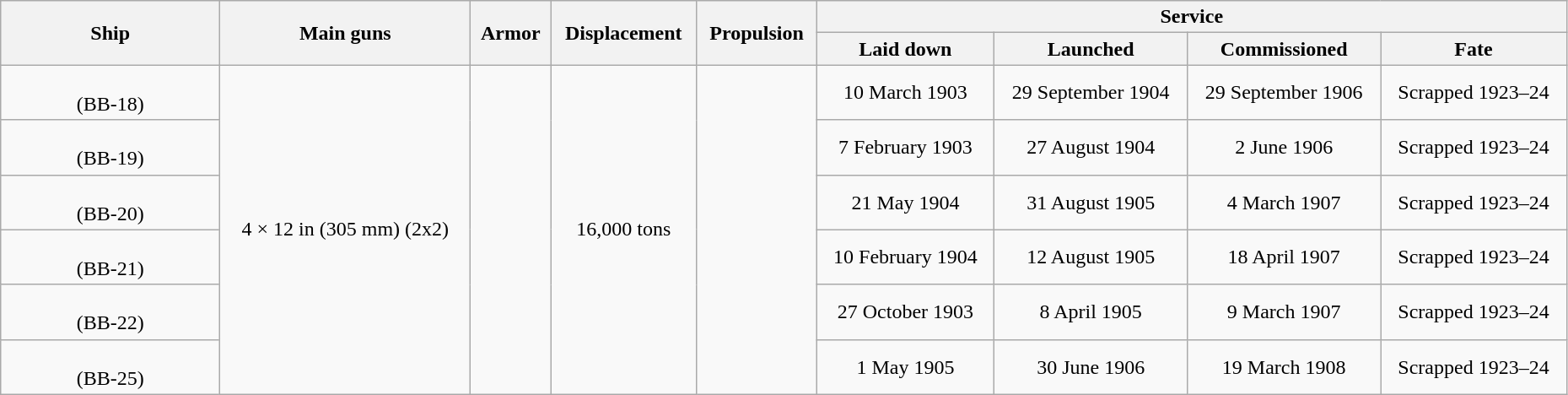<table class="wikitable" style="width:98%;">
<tr valign="center">
<th scope="col" rowspan="2" style="text-align:center; width:14%;">Ship</th>
<th scope="col" style="text-align:center;" rowspan="2">Main guns</th>
<th scope="col" style="text-align:center;" rowspan="2">Armor</th>
<th scope="col" style="text-align:center;" rowspan="2">Displacement</th>
<th scope="col" style="text-align:center;" rowspan="2">Propulsion</th>
<th scope="col" style="text-align:center;" colspan="4">Service</th>
</tr>
<tr valign="top">
<th scope="col" style="text-align:center;">Laid down</th>
<th scope="col" style="text-align:center;">Launched</th>
<th scope="col" style="text-align:center;">Commissioned</th>
<th scope="col" style="text-align:center;">Fate</th>
</tr>
<tr>
<td style="text-align:center"><br>(BB-18)</td>
<td style="text-align:center;" rowspan="6">4 × 12 in (305 mm) (2x2)</td>
<td style="text-align:center;" rowspan="6"></td>
<td style="text-align:center;" rowspan="6">16,000 tons</td>
<td style="text-align:center;" rowspan="6"></td>
<td style="text-align:center">10 March 1903</td>
<td style="text-align:center">29 September 1904</td>
<td style="text-align:center">29 September 1906</td>
<td style="text-align:center">Scrapped 1923–24</td>
</tr>
<tr>
<td style="text-align:center"><br>(BB-19)</td>
<td style="text-align:center">7 February 1903</td>
<td style="text-align:center">27 August 1904</td>
<td style="text-align:center">2 June 1906</td>
<td style="text-align:center">Scrapped 1923–24</td>
</tr>
<tr>
<td style="text-align:center"><br>(BB-20)</td>
<td style="text-align:center">21 May 1904</td>
<td style="text-align:center">31 August 1905</td>
<td style="text-align:center">4 March 1907</td>
<td style="text-align:center">Scrapped 1923–24</td>
</tr>
<tr>
<td style="text-align:center"><br>(BB-21)</td>
<td style="text-align:center">10 February 1904</td>
<td style="text-align:center">12 August 1905</td>
<td style="text-align:center">18 April 1907</td>
<td style="text-align:center">Scrapped 1923–24</td>
</tr>
<tr>
<td style="text-align:center"><br>(BB-22)</td>
<td style="text-align:center">27 October 1903</td>
<td style="text-align:center">8 April 1905</td>
<td style="text-align:center">9 March 1907</td>
<td style="text-align:center">Scrapped 1923–24</td>
</tr>
<tr>
<td style="text-align:center"><br>(BB-25)</td>
<td style="text-align:center">1 May 1905</td>
<td style="text-align:center">30 June 1906</td>
<td style="text-align:center">19 March 1908</td>
<td style="text-align:center">Scrapped 1923–24</td>
</tr>
</table>
